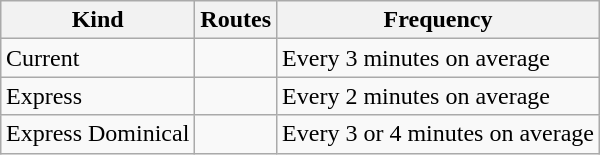<table class="wikitable" style="margin:1em auto;">
<tr>
<th>Kind</th>
<th>Routes</th>
<th>Frequency</th>
</tr>
<tr>
<td>Current</td>
<td>  </td>
<td>Every 3 minutes on average</td>
</tr>
<tr>
<td>Express</td>
<td>  </td>
<td>Every 2 minutes on average</td>
</tr>
<tr>
<td>Express Dominical</td>
<td> </td>
<td>Every 3 or 4 minutes on average</td>
</tr>
</table>
